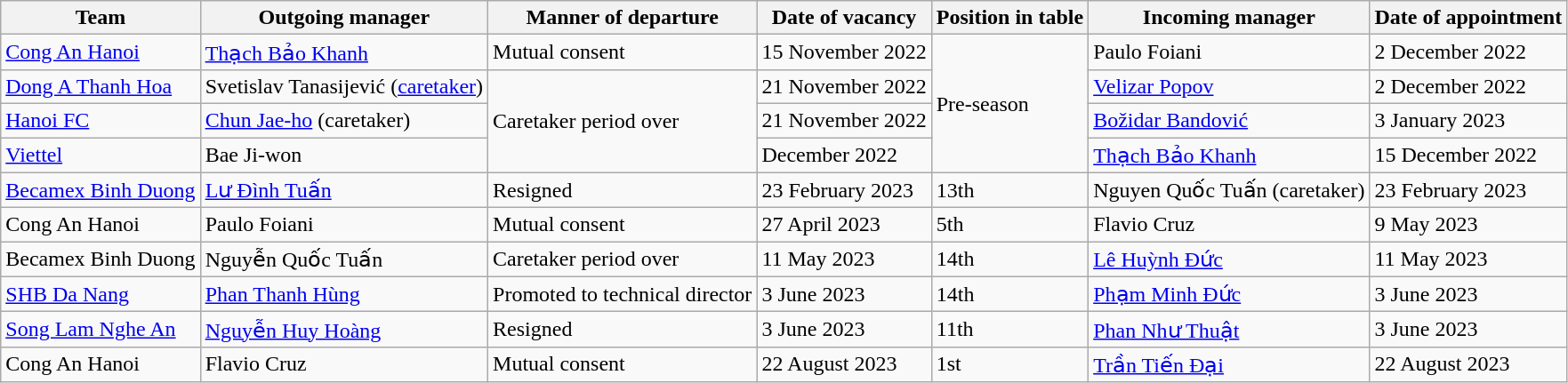<table class="wikitable sortable">
<tr>
<th>Team</th>
<th>Outgoing manager</th>
<th>Manner of departure</th>
<th>Date of vacancy</th>
<th>Position in table</th>
<th>Incoming manager</th>
<th>Date of appointment</th>
</tr>
<tr>
<td><a href='#'>Cong An Hanoi</a></td>
<td> <a href='#'>Thạch Bảo Khanh</a></td>
<td>Mutual consent</td>
<td>15 November 2022</td>
<td rowspan=4>Pre-season</td>
<td> Paulo Foiani</td>
<td>2 December 2022</td>
</tr>
<tr>
<td><a href='#'>Dong A Thanh Hoa</a></td>
<td> Svetislav Tanasijević (<a href='#'>caretaker</a>)</td>
<td rowspan=3>Caretaker period over</td>
<td>21 November 2022</td>
<td> <a href='#'>Velizar Popov</a></td>
<td>2 December 2022</td>
</tr>
<tr>
<td><a href='#'>Hanoi FC</a></td>
<td> <a href='#'>Chun Jae-ho</a> (caretaker)</td>
<td>21 November 2022</td>
<td> <a href='#'>Božidar Bandović</a></td>
<td>3 January 2023</td>
</tr>
<tr>
<td><a href='#'>Viettel</a></td>
<td> Bae Ji-won</td>
<td>December 2022</td>
<td> <a href='#'>Thạch Bảo Khanh</a></td>
<td>15 December 2022</td>
</tr>
<tr>
<td><a href='#'>Becamex Binh Duong</a></td>
<td> <a href='#'>Lư Đình Tuấn</a></td>
<td>Resigned</td>
<td>23 February 2023</td>
<td>13th</td>
<td> Nguyen Quốc Tuấn (caretaker)</td>
<td>23 February 2023</td>
</tr>
<tr>
<td>Cong An Hanoi</td>
<td> Paulo Foiani</td>
<td>Mutual consent</td>
<td>27 April 2023</td>
<td>5th</td>
<td> Flavio Cruz</td>
<td>9 May 2023</td>
</tr>
<tr>
<td>Becamex Binh Duong</td>
<td> Nguyễn Quốc Tuấn</td>
<td>Caretaker period over</td>
<td>11 May 2023</td>
<td>14th</td>
<td> <a href='#'>Lê Huỳnh Đức</a></td>
<td>11 May 2023</td>
</tr>
<tr>
<td><a href='#'>SHB Da Nang</a></td>
<td> <a href='#'>Phan Thanh Hùng</a></td>
<td>Promoted to technical director</td>
<td>3 June 2023</td>
<td>14th</td>
<td> <a href='#'>Phạm Minh Đức</a></td>
<td>3 June 2023</td>
</tr>
<tr>
<td><a href='#'>Song Lam Nghe An</a></td>
<td> <a href='#'>Nguyễn Huy Hoàng</a></td>
<td>Resigned</td>
<td>3 June 2023</td>
<td>11th</td>
<td> <a href='#'>Phan Như Thuật</a></td>
<td>3 June 2023</td>
</tr>
<tr>
<td>Cong An Hanoi</td>
<td> Flavio Cruz</td>
<td>Mutual consent</td>
<td>22 August 2023</td>
<td>1st</td>
<td> <a href='#'>Trần Tiến Đại</a></td>
<td>22 August 2023</td>
</tr>
</table>
